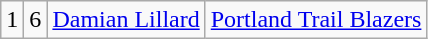<table class="wikitable">
<tr style="text-align:center;" bgcolor="">
<td>1</td>
<td>6</td>
<td><a href='#'>Damian Lillard</a></td>
<td><a href='#'>Portland Trail Blazers</a></td>
</tr>
</table>
